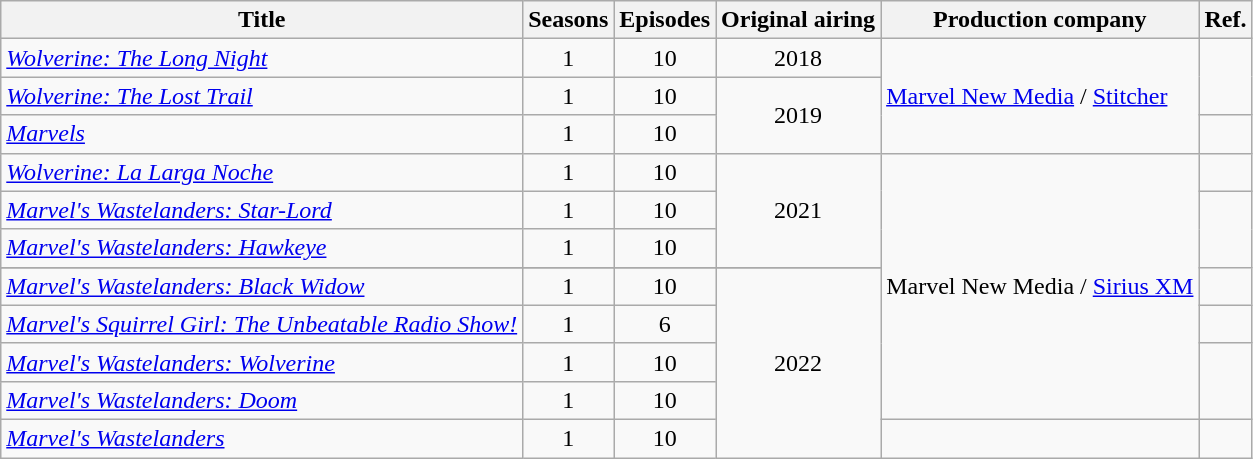<table class="wikitable sortable plainrowheaders" style="text-align: left">
<tr>
<th>Title</th>
<th>Seasons</th>
<th>Episodes</th>
<th>Original airing</th>
<th>Production company</th>
<th>Ref.</th>
</tr>
<tr>
<td><em><a href='#'>Wolverine: The Long Night</a></em></td>
<td align="center">1</td>
<td align="center">10</td>
<td align="center">2018</td>
<td rowspan=3><a href='#'>Marvel New Media</a> / <a href='#'>Stitcher</a></td>
<td rowspan=2 align="center"></td>
</tr>
<tr>
<td><em><a href='#'>Wolverine: The Lost Trail</a></em></td>
<td align="center">1</td>
<td align="center">10</td>
<td rowspan=2 align="center">2019</td>
</tr>
<tr>
<td><em><a href='#'>Marvels</a></em></td>
<td align="center">1</td>
<td align="center">10</td>
<td align="center"></td>
</tr>
<tr>
<td><em><a href='#'>Wolverine: La Larga Noche</a></em></td>
<td align="center">1</td>
<td align="center">10</td>
<td rowspan=3 align="center">2021</td>
<td rowspan=8>Marvel New Media / <a href='#'>Sirius XM</a></td>
<td align="center"></td>
</tr>
<tr>
<td><em><a href='#'>Marvel's Wastelanders: Star-Lord</a></em></td>
<td align="center">1</td>
<td align="center">10</td>
<td rowspan=3 align="center"></td>
</tr>
<tr>
<td><em><a href='#'>Marvel's Wastelanders: Hawkeye</a></em></td>
<td align="center">1</td>
<td align="center">10</td>
</tr>
<tr ! colspan=7| Ordered>
</tr>
<tr>
<td><em><a href='#'>Marvel's Wastelanders: Black Widow</a></em></td>
<td align="center">1</td>
<td align="center">10</td>
<td rowspan = 5 align="center">2022</td>
</tr>
<tr>
<td><a href='#'><em>Marvel's Squirrel Girl: The Unbeatable Radio Show!</em></a></td>
<td align="center">1</td>
<td align="center">6</td>
<td align="center"></td>
</tr>
<tr>
<td><em><a href='#'>Marvel's Wastelanders: Wolverine</a></em></td>
<td align="center">1</td>
<td align="center">10</td>
<td rowspan=2 align="center"></td>
</tr>
<tr>
<td><em><a href='#'>Marvel's Wastelanders: Doom</a></em></td>
<td align="center">1</td>
<td align="center">10</td>
</tr>
<tr>
<td><em><a href='#'>Marvel's Wastelanders</a></em></td>
<td align="center">1</td>
<td align="center">10</td>
<td align="center"></td>
</tr>
</table>
